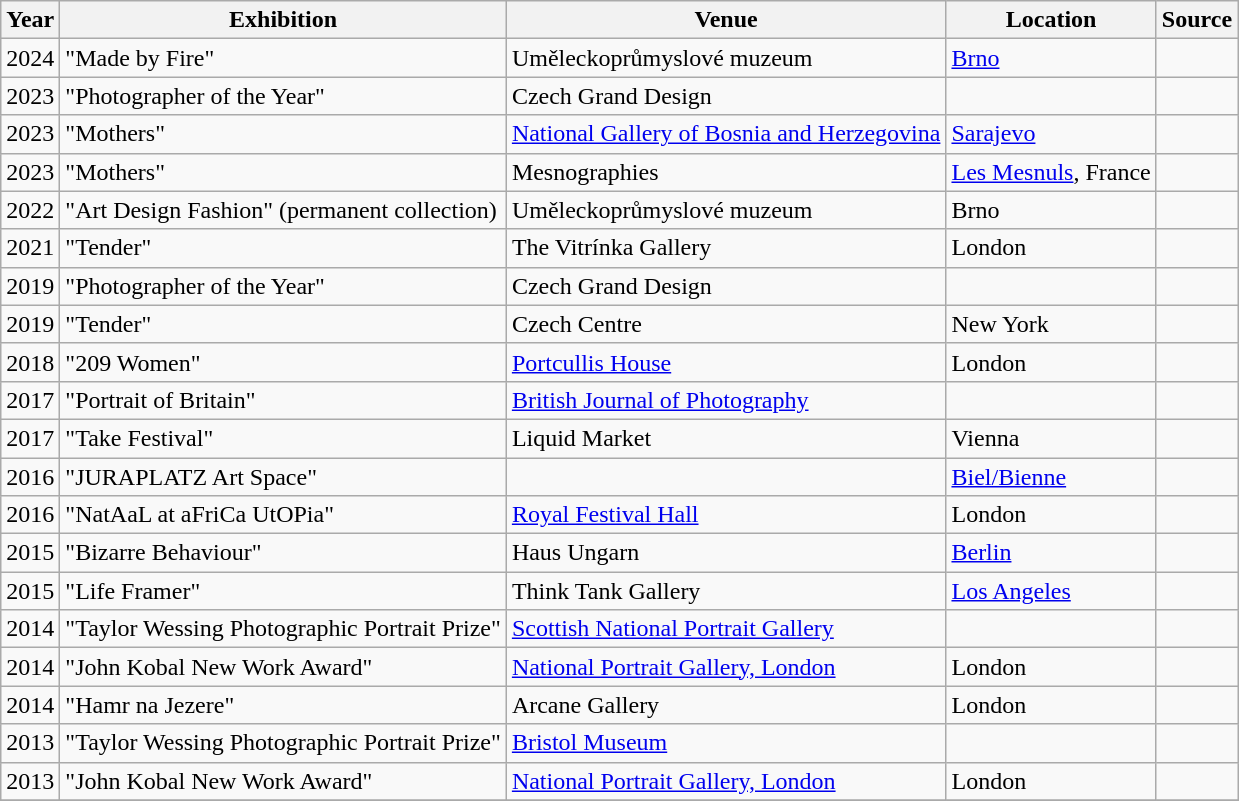<table class="wikitable">
<tr>
<th>Year</th>
<th>Exhibition</th>
<th>Venue</th>
<th>Location</th>
<th>Source</th>
</tr>
<tr>
<td>2024</td>
<td>"Made by Fire"</td>
<td>Uměleckoprůmyslové muzeum</td>
<td><a href='#'>Brno</a></td>
<td></td>
</tr>
<tr>
<td>2023</td>
<td>"Photographer of the Year"</td>
<td>Czech Grand Design</td>
<td></td>
<td></td>
</tr>
<tr>
<td>2023</td>
<td>"Mothers"</td>
<td><a href='#'>National Gallery of Bosnia and Herzegovina</a></td>
<td><a href='#'>Sarajevo</a></td>
<td></td>
</tr>
<tr>
<td>2023</td>
<td>"Mothers"</td>
<td>Mesnographies</td>
<td><a href='#'>Les Mesnuls</a>, France</td>
<td></td>
</tr>
<tr>
<td>2022</td>
<td>"Art Design Fashion" (permanent collection)</td>
<td>Uměleckoprůmyslové muzeum</td>
<td>Brno</td>
<td></td>
</tr>
<tr>
<td>2021</td>
<td>"Tender"</td>
<td>The Vitrínka Gallery</td>
<td>London</td>
<td></td>
</tr>
<tr>
<td>2019</td>
<td>"Photographer of the Year"</td>
<td>Czech Grand Design</td>
<td></td>
<td></td>
</tr>
<tr>
<td>2019</td>
<td>"Tender"</td>
<td>Czech Centre</td>
<td>New York</td>
<td></td>
</tr>
<tr>
<td>2018</td>
<td>"209 Women"</td>
<td><a href='#'>Portcullis House</a></td>
<td>London</td>
<td></td>
</tr>
<tr>
<td>2017</td>
<td>"Portrait of Britain"</td>
<td><a href='#'>British Journal of Photography</a></td>
<td></td>
<td></td>
</tr>
<tr>
<td>2017</td>
<td>"Take Festival"</td>
<td>Liquid Market</td>
<td>Vienna</td>
<td></td>
</tr>
<tr>
<td>2016</td>
<td>"JURAPLATZ Art Space"</td>
<td></td>
<td><a href='#'>Biel/Bienne</a></td>
<td></td>
</tr>
<tr>
<td>2016</td>
<td>"NatAaL at aFriCa UtOPia"</td>
<td><a href='#'>Royal Festival Hall</a></td>
<td>London</td>
<td></td>
</tr>
<tr>
<td>2015</td>
<td>"Bizarre Behaviour"</td>
<td>Haus Ungarn</td>
<td><a href='#'>Berlin</a></td>
<td></td>
</tr>
<tr>
<td>2015</td>
<td>"Life Framer"</td>
<td>Think Tank Gallery</td>
<td><a href='#'>Los Angeles</a></td>
<td></td>
</tr>
<tr>
<td>2014</td>
<td>"Taylor Wessing Photographic Portrait Prize"</td>
<td><a href='#'>Scottish National Portrait Gallery</a></td>
<td></td>
<td></td>
</tr>
<tr>
<td>2014</td>
<td>"John Kobal New Work Award"</td>
<td><a href='#'>National Portrait Gallery, London</a></td>
<td>London</td>
<td></td>
</tr>
<tr>
<td>2014</td>
<td>"Hamr na Jezere"</td>
<td>Arcane Gallery</td>
<td>London</td>
<td></td>
</tr>
<tr>
<td>2013</td>
<td>"Taylor Wessing Photographic Portrait Prize"</td>
<td M Shed><a href='#'>Bristol Museum</a></td>
<td></td>
<td></td>
</tr>
<tr>
<td>2013</td>
<td>"John Kobal New Work Award"</td>
<td><a href='#'>National Portrait Gallery, London</a></td>
<td>London</td>
<td></td>
</tr>
<tr>
</tr>
</table>
